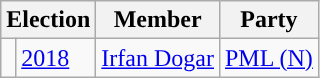<table class="wikitable">
<tr>
<th colspan="2">Election</th>
<th>Member</th>
<th>Party</th>
</tr>
<tr>
<td style="background-color: "></td>
<td><a href='#'>2018</a></td>
<td><a href='#'>Irfan Dogar</a></td>
<td><a href='#'>PML (N)</a></td>
</tr>
</table>
